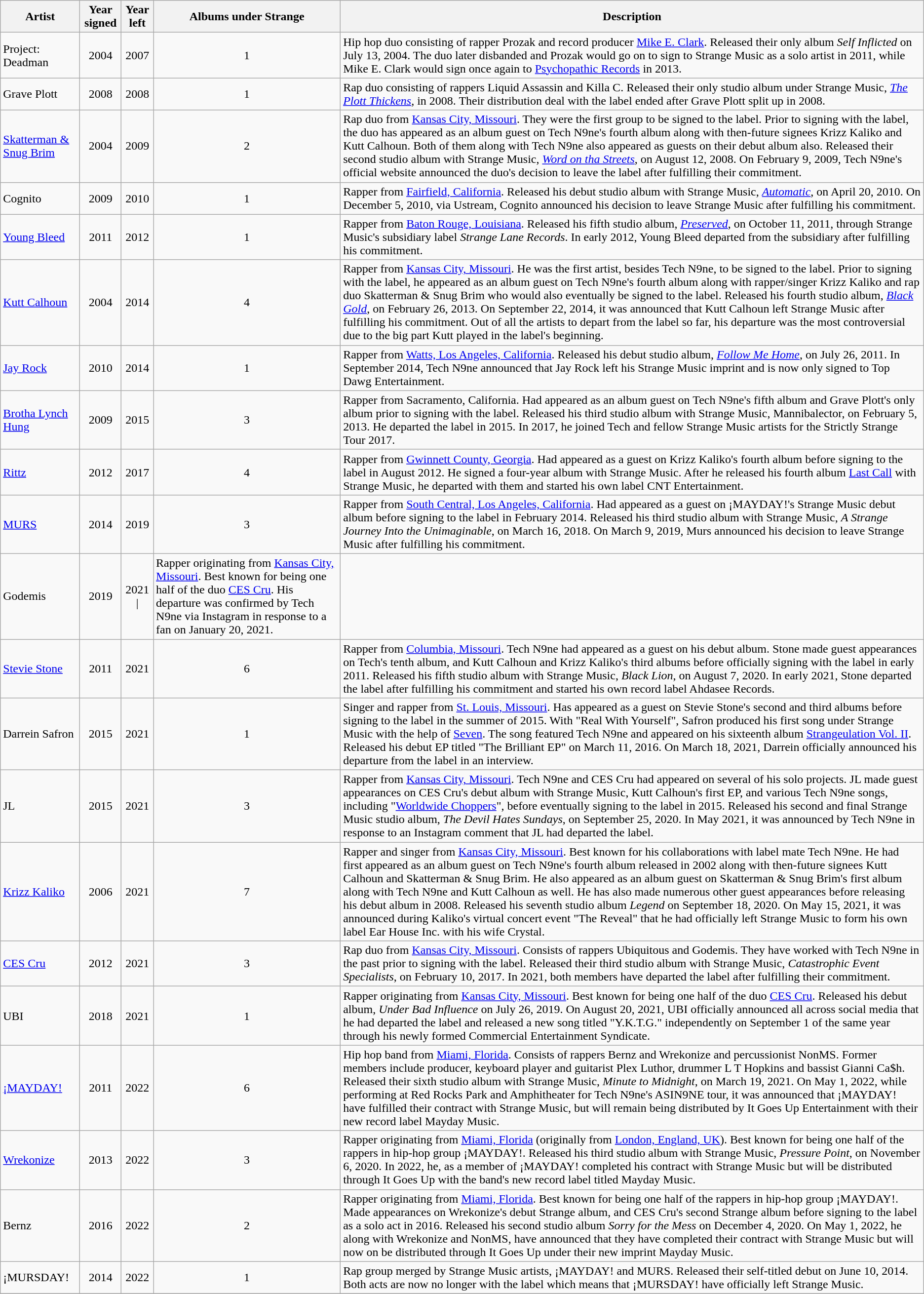<table class="wikitable">
<tr>
<th>Artist</th>
<th>Year signed</th>
<th>Year left</th>
<th>Albums under Strange</th>
<th>Description</th>
</tr>
<tr>
<td>Project: Deadman</td>
<td style="text-align:center;">2004</td>
<td style="text-align:center;">2007</td>
<td style="text-align:center;">1</td>
<td>Hip hop duo consisting of rapper Prozak and record producer <a href='#'>Mike E. Clark</a>. Released their only album <em>Self Inflicted</em> on July 13, 2004. The duo later disbanded and Prozak would go on to sign to Strange Music as a solo artist in 2011, while Mike E. Clark would sign once again to <a href='#'>Psychopathic Records</a> in 2013.</td>
</tr>
<tr>
<td>Grave Plott</td>
<td style="text-align:center;">2008</td>
<td style="text-align:center;">2008</td>
<td style="text-align:center;">1</td>
<td>Rap duo consisting of rappers Liquid Assassin and Killa C. Released their only studio album under Strange Music, <em><a href='#'>The Plott Thickens</a></em>, in 2008. Their distribution deal with the label ended after Grave Plott split up in 2008.</td>
</tr>
<tr>
<td><a href='#'>Skatterman & Snug Brim</a></td>
<td style="text-align:center;">2004</td>
<td style="text-align:center;">2009</td>
<td style="text-align:center;">2</td>
<td>Rap duo from <a href='#'>Kansas City, Missouri</a>. They were the first group to be signed to the label.  Prior to signing with the label, the duo has appeared as an album guest on Tech N9ne's fourth album along with then-future signees Krizz Kaliko and Kutt Calhoun.  Both of them along with Tech N9ne also appeared as guests on their debut album also. Released their second studio album with Strange Music, <em><a href='#'>Word on tha Streets</a></em>, on August 12, 2008. On February 9, 2009, Tech N9ne's official website announced the duo's decision to leave the label after fulfilling their commitment.</td>
</tr>
<tr>
<td>Cognito</td>
<td style="text-align:center;">2009</td>
<td style="text-align:center;">2010</td>
<td style="text-align:center;">1</td>
<td>Rapper from <a href='#'>Fairfield, California</a>. Released his debut studio album with Strange Music, <em><a href='#'>Automatic</a></em>, on April 20, 2010. On December 5, 2010, via Ustream, Cognito announced his decision to leave Strange Music after fulfilling his commitment.</td>
</tr>
<tr>
<td><a href='#'>Young Bleed</a></td>
<td style="text-align:center;">2011</td>
<td style="text-align:center;">2012</td>
<td style="text-align:center;">1</td>
<td>Rapper from <a href='#'>Baton Rouge, Louisiana</a>. Released his fifth studio album, <em><a href='#'>Preserved</a></em>, on October 11, 2011, through Strange Music's subsidiary label <em>Strange Lane Records</em>. In early 2012, Young Bleed departed from the subsidiary after fulfilling his commitment.</td>
</tr>
<tr>
<td><a href='#'>Kutt Calhoun</a></td>
<td style="text-align:center;">2004</td>
<td style="text-align:center;">2014</td>
<td style="text-align:center;">4</td>
<td>Rapper from <a href='#'>Kansas City, Missouri</a>. He was the first artist, besides Tech N9ne, to be signed to the label.  Prior to signing with the label, he appeared as an album guest on Tech N9ne's fourth album along with rapper/singer Krizz Kaliko and rap duo Skatterman & Snug Brim who would also eventually be signed to the label. Released his fourth studio album, <em><a href='#'>Black Gold</a></em>, on February 26, 2013. On September 22, 2014, it was announced that Kutt Calhoun left Strange Music after fulfilling his commitment. Out of all the artists to depart from the label so far, his departure was the most controversial due to the big part Kutt played in the label's beginning.</td>
</tr>
<tr>
<td><a href='#'>Jay Rock</a></td>
<td style="text-align:center;">2010</td>
<td style="text-align:center;">2014</td>
<td style="text-align:center;">1</td>
<td>Rapper from <a href='#'>Watts, Los Angeles, California</a>. Released his debut studio album, <em><a href='#'>Follow Me Home</a></em>, on July 26, 2011. In September 2014, Tech N9ne announced that Jay Rock left his Strange Music imprint and is now only signed to Top Dawg Entertainment.</td>
</tr>
<tr>
<td><a href='#'>Brotha Lynch Hung</a></td>
<td style="text-align:center;">2009</td>
<td style="text-align:center;">2015</td>
<td style="text-align:center;">3</td>
<td>Rapper from Sacramento, California. Had appeared as an album guest on Tech N9ne's fifth album and Grave Plott's only album prior to signing with the label. Released his third studio album with Strange Music, Mannibalector, on February 5, 2013. He departed the label in 2015. In 2017, he joined Tech and fellow Strange Music artists for the Strictly Strange Tour 2017.</td>
</tr>
<tr>
<td><a href='#'>Rittz</a></td>
<td style="text-align:center;">2012</td>
<td style="text-align:center;">2017</td>
<td style="text-align:center;">4</td>
<td>Rapper from <a href='#'>Gwinnett County, Georgia</a>. Had appeared as a guest on Krizz Kaliko's fourth album before signing to the label in August 2012. He signed a four-year album with Strange Music. After he released his fourth album <a href='#'>Last Call</a> with Strange Music, he departed with them and started his own label CNT Entertainment.</td>
</tr>
<tr>
<td><a href='#'>MURS</a></td>
<td style="text-align:center;">2014</td>
<td style="text-align:center;">2019</td>
<td style="text-align:center;">3</td>
<td>Rapper from <a href='#'>South Central, Los Angeles, California</a>. Had appeared as a guest on ¡MAYDAY!'s Strange Music debut album before signing to the label in February 2014. Released his third studio album with Strange Music, <em>A Strange Journey Into the Unimaginable</em>, on March 16, 2018. On March 9, 2019, Murs announced his decision to leave Strange Music after fulfilling his commitment.</td>
</tr>
<tr>
<td>Godemis</td>
<td style="text-align:center;">2019</td>
<td style="text-align:center;">2021<br>|</td>
<td>Rapper originating from <a href='#'>Kansas City, Missouri</a>. Best known for being one half of the duo <a href='#'>CES Cru</a>. His departure was confirmed by Tech N9ne via Instagram in response to a fan on January 20, 2021.</td>
</tr>
<tr>
<td><a href='#'>Stevie Stone</a></td>
<td style="text-align:center;">2011</td>
<td style="text-align:center;">2021</td>
<td style="text-align:center;">6</td>
<td>Rapper from <a href='#'>Columbia, Missouri</a>. Tech N9ne had appeared as a guest on his debut album. Stone made guest appearances on Tech's tenth album, and Kutt Calhoun and Krizz Kaliko's third albums before officially signing with the label in early 2011. Released his fifth studio album with Strange Music, <em>Black Lion</em>, on August 7, 2020. In early 2021, Stone departed the label after fulfilling his commitment and started his own record label Ahdasee Records.</td>
</tr>
<tr>
<td>Darrein Safron</td>
<td style="text-align:center;">2015</td>
<td style="text-align:center;">2021</td>
<td style="text-align:center;">1</td>
<td>Singer and rapper from <a href='#'>St. Louis, Missouri</a>. Has appeared as a guest on Stevie Stone's second and third albums before signing to the label in the summer of 2015. With "Real With Yourself", Safron produced his first song under Strange Music with the help of <a href='#'>Seven</a>. The song featured Tech N9ne and appeared on his sixteenth album <a href='#'>Strangeulation Vol. II</a>. Released his debut EP titled "The Brilliant EP" on March 11, 2016. On March 18, 2021, Darrein officially announced his departure from the label in an interview.</td>
</tr>
<tr>
<td>JL</td>
<td style="text-align:center;">2015</td>
<td style="text-align:center;">2021</td>
<td style="text-align:center;">3</td>
<td>Rapper from <a href='#'>Kansas City, Missouri</a>. Tech N9ne and CES Cru had appeared on several of his solo projects. JL made guest appearances on CES Cru's debut album with Strange Music, Kutt Calhoun's first EP, and various Tech N9ne songs, including "<a href='#'>Worldwide Choppers</a>", before eventually signing to the label in 2015. Released his second and final Strange Music studio album, <em>The Devil Hates Sundays</em>, on September 25, 2020. In May 2021, it was announced by Tech N9ne in response to an Instagram comment that JL had departed the label.</td>
</tr>
<tr>
<td><a href='#'>Krizz Kaliko</a></td>
<td style="text-align:center;">2006</td>
<td style="text-align:center;">2021</td>
<td style="text-align:center;">7</td>
<td>Rapper and singer from <a href='#'>Kansas City, Missouri</a>. Best known for his collaborations with label mate Tech N9ne.  He had first appeared as an album guest on Tech N9ne's fourth album released in 2002 along with then-future signees Kutt Calhoun and Skatterman & Snug Brim.  He also appeared as an album guest on Skatterman & Snug Brim's first album along with Tech N9ne and Kutt Calhoun as well.  He has also made numerous other guest appearances before releasing his debut album in 2008. Released his seventh studio album <em>Legend</em> on September 18, 2020. On May 15, 2021, it was announced during Kaliko's virtual concert event "The Reveal" that he had officially left Strange Music to form his own label Ear House Inc. with his wife Crystal.</td>
</tr>
<tr>
<td><a href='#'>CES Cru</a></td>
<td style="text-align:center;">2012</td>
<td style="text-align:center;">2021</td>
<td style="text-align:center;">3</td>
<td>Rap duo from <a href='#'>Kansas City, Missouri</a>. Consists of rappers Ubiquitous and Godemis.  They have worked with Tech N9ne in the past prior to signing with the label. Released their third studio album with Strange Music, <em>Catastrophic Event Specialists</em>, on February 10, 2017. In 2021, both members have departed the label after fulfilling their commitment.</td>
</tr>
<tr>
<td>UBI</td>
<td style="text-align:center;">2018</td>
<td style="text-align:center;">2021</td>
<td style="text-align:center;">1</td>
<td>Rapper originating from <a href='#'>Kansas City, Missouri</a>. Best known for being one half of the duo <a href='#'>CES Cru</a>. Released his debut album, <em>Under Bad Influence</em> on July 26, 2019. On August 20, 2021, UBI officially announced all across social media that he had departed the label and released a new song titled "Y.K.T.G." independently on September 1 of the same year through his newly formed Commercial Entertainment Syndicate.</td>
</tr>
<tr>
<td><a href='#'>¡MAYDAY!</a></td>
<td style="text-align:center;">2011</td>
<td style="text-align:center;">2022</td>
<td style="text-align:center;">6</td>
<td>Hip hop band from <a href='#'>Miami, Florida</a>. Consists of rappers Bernz and Wrekonize and percussionist NonMS. Former members include producer, keyboard player and guitarist Plex Luthor, drummer L T Hopkins and bassist Gianni Ca$h. Released their sixth studio album with Strange Music, <em>Minute to Midnight</em>, on March 19, 2021. On May 1, 2022, while performing at Red Rocks Park and Amphitheater  for Tech N9ne's ASIN9NE tour, it was announced that ¡MAYDAY! have fulfilled their contract with Strange Music, but will remain being distributed by It Goes Up Entertainment with their new record label Mayday Music.</td>
</tr>
<tr>
<td><a href='#'>Wrekonize</a></td>
<td style="text-align:center;">2013</td>
<td style="text-align:center;">2022</td>
<td style="text-align:center;">3</td>
<td>Rapper originating from <a href='#'>Miami, Florida</a> (originally from <a href='#'>London, England, UK</a>). Best known for being one half of the rappers in hip-hop group ¡MAYDAY!. Released his third studio album with Strange Music, <em>Pressure Point</em>, on November 6, 2020. In 2022, he, as a member of ¡MAYDAY! completed his contract with Strange Music but will be distributed through It Goes Up with the band's new record label titled Mayday Music.</td>
</tr>
<tr>
<td>Bernz</td>
<td style="text-align:center;">2016</td>
<td style="text-align:center;">2022</td>
<td style="text-align:center;">2</td>
<td>Rapper originating from <a href='#'>Miami, Florida</a>. Best known for being one half of the rappers in hip-hop group ¡MAYDAY!. Made appearances on Wrekonize's debut Strange album, and CES Cru's second Strange album before signing to the label as a solo act in 2016. Released his second studio album <em>Sorry for the Mess</em> on December 4, 2020. On May 1, 2022, he along with Wrekonize and NonMS, have announced that they have completed their contract with Strange Music but will now on be distributed through It Goes Up under their new imprint Mayday Music.</td>
</tr>
<tr>
<td>¡MURSDAY!</td>
<td style="text-align:center;">2014</td>
<td style="text-align:center;">2022</td>
<td style="text-align:center;">1</td>
<td>Rap group merged by Strange Music artists, ¡MAYDAY! and MURS. Released their self-titled debut on June 10, 2014. Both acts are now no longer with the label which means that ¡MURSDAY! have officially left Strange Music.</td>
</tr>
<tr>
</tr>
</table>
